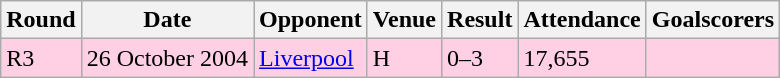<table class="wikitable">
<tr>
<th>Round</th>
<th>Date</th>
<th>Opponent</th>
<th>Venue</th>
<th>Result</th>
<th>Attendance</th>
<th>Goalscorers</th>
</tr>
<tr style="background-color: #ffd0e3;">
<td>R3</td>
<td>26 October 2004</td>
<td><a href='#'>Liverpool</a></td>
<td>H</td>
<td>0–3</td>
<td>17,655</td>
<td></td>
</tr>
</table>
